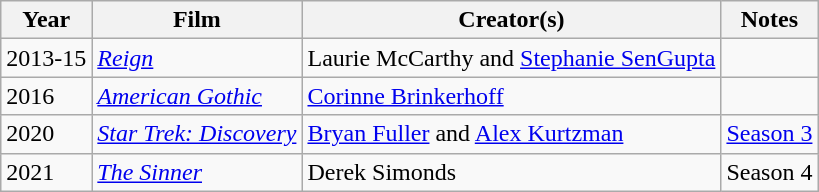<table class="wikitable">
<tr>
<th>Year</th>
<th>Film</th>
<th>Creator(s)</th>
<th>Notes</th>
</tr>
<tr>
<td>2013-15</td>
<td><em><a href='#'>Reign</a></em></td>
<td>Laurie McCarthy and <a href='#'>Stephanie SenGupta</a></td>
<td></td>
</tr>
<tr>
<td>2016</td>
<td><em><a href='#'>American Gothic</a></em></td>
<td><a href='#'>Corinne Brinkerhoff</a></td>
<td></td>
</tr>
<tr>
<td>2020</td>
<td><em><a href='#'>Star Trek: Discovery</a></em></td>
<td><a href='#'>Bryan Fuller</a> and <a href='#'>Alex Kurtzman</a></td>
<td><a href='#'>Season 3</a></td>
</tr>
<tr>
<td>2021</td>
<td><em><a href='#'>The Sinner</a></em></td>
<td>Derek Simonds</td>
<td Star Trek: Discovery (season 3)>Season 4</td>
</tr>
</table>
